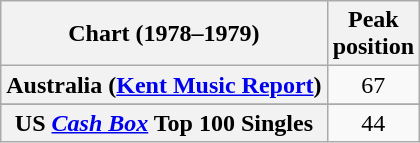<table class="wikitable sortable plainrowheaders" style="text-align:center">
<tr>
<th scope="col">Chart (1978–1979)</th>
<th scope="col">Peak<br>position</th>
</tr>
<tr>
<th scope="row">Australia (<a href='#'>Kent Music Report</a>)</th>
<td>67</td>
</tr>
<tr>
</tr>
<tr>
</tr>
<tr>
</tr>
<tr>
</tr>
<tr>
</tr>
<tr>
<th scope="row">US <em><a href='#'>Cash Box</a></em> Top 100 Singles</th>
<td>44</td>
</tr>
</table>
